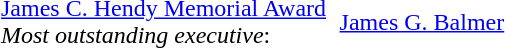<table cellpadding="3" cellspacing="3">
<tr>
<td><a href='#'>James C. Hendy Memorial Award</a><br><em>Most outstanding executive</em>:</td>
<td><a href='#'>James G. Balmer</a></td>
</tr>
</table>
